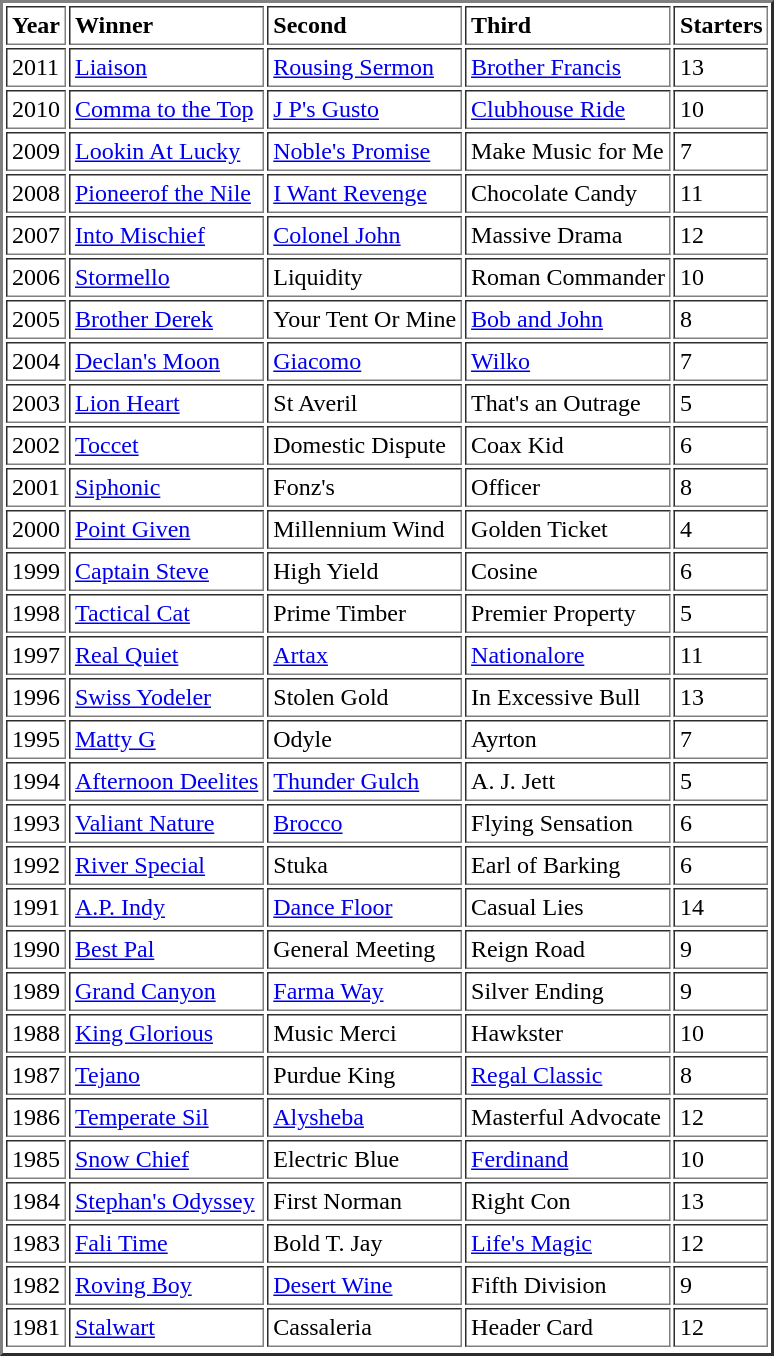<table cellspacing="2" cellpadding="3" border="2.5">
<tr>
<td><strong>Year</strong></td>
<td><strong>Winner</strong></td>
<td><strong>Second</strong></td>
<td><strong>Third</strong></td>
<td><strong>Starters</strong></td>
</tr>
<tr>
<td>2011</td>
<td><a href='#'>Liaison</a></td>
<td><a href='#'>Rousing Sermon</a></td>
<td><a href='#'>Brother Francis</a></td>
<td>13</td>
</tr>
<tr>
<td>2010</td>
<td><a href='#'>Comma to the Top</a></td>
<td><a href='#'>J P's Gusto</a></td>
<td><a href='#'>Clubhouse Ride</a></td>
<td>10</td>
</tr>
<tr>
<td>2009</td>
<td><a href='#'>Lookin At Lucky</a></td>
<td><a href='#'>Noble's Promise</a></td>
<td>Make Music for Me</td>
<td>7</td>
</tr>
<tr>
<td>2008</td>
<td><a href='#'>Pioneerof the Nile</a></td>
<td><a href='#'>I Want Revenge</a></td>
<td>Chocolate Candy</td>
<td>11</td>
</tr>
<tr>
<td>2007</td>
<td><a href='#'>Into Mischief</a></td>
<td><a href='#'>Colonel John</a></td>
<td>Massive Drama</td>
<td>12</td>
</tr>
<tr>
<td>2006</td>
<td><a href='#'>Stormello</a></td>
<td>Liquidity</td>
<td>Roman Commander</td>
<td>10</td>
</tr>
<tr>
<td>2005</td>
<td><a href='#'>Brother Derek</a></td>
<td>Your Tent Or Mine</td>
<td><a href='#'>Bob and John</a></td>
<td>8</td>
</tr>
<tr>
<td>2004</td>
<td><a href='#'>Declan's Moon</a></td>
<td><a href='#'>Giacomo</a></td>
<td><a href='#'>Wilko</a></td>
<td>7</td>
</tr>
<tr>
<td>2003</td>
<td><a href='#'>Lion Heart</a></td>
<td>St Averil</td>
<td>That's an Outrage</td>
<td>5</td>
</tr>
<tr>
<td>2002</td>
<td><a href='#'>Toccet</a></td>
<td>Domestic Dispute</td>
<td>Coax Kid</td>
<td>6</td>
</tr>
<tr>
<td>2001</td>
<td><a href='#'>Siphonic</a></td>
<td>Fonz's</td>
<td>Officer</td>
<td>8</td>
</tr>
<tr>
<td>2000</td>
<td><a href='#'>Point Given</a></td>
<td>Millennium Wind</td>
<td>Golden Ticket</td>
<td>4</td>
</tr>
<tr>
<td>1999</td>
<td><a href='#'>Captain Steve</a></td>
<td>High Yield</td>
<td>Cosine</td>
<td>6</td>
</tr>
<tr>
<td>1998</td>
<td><a href='#'>Tactical Cat</a></td>
<td>Prime Timber</td>
<td>Premier Property</td>
<td>5</td>
</tr>
<tr>
<td>1997</td>
<td><a href='#'>Real Quiet</a></td>
<td><a href='#'>Artax</a></td>
<td><a href='#'>Nationalore</a></td>
<td>11</td>
</tr>
<tr>
<td>1996</td>
<td><a href='#'>Swiss Yodeler</a></td>
<td>Stolen Gold</td>
<td>In Excessive Bull</td>
<td>13</td>
</tr>
<tr>
<td>1995</td>
<td><a href='#'>Matty G</a></td>
<td>Odyle</td>
<td>Ayrton</td>
<td>7</td>
</tr>
<tr>
<td>1994</td>
<td><a href='#'>Afternoon Deelites</a></td>
<td><a href='#'>Thunder Gulch</a></td>
<td>A. J. Jett</td>
<td>5</td>
</tr>
<tr>
<td>1993</td>
<td><a href='#'>Valiant Nature</a></td>
<td><a href='#'>Brocco</a></td>
<td>Flying Sensation</td>
<td>6</td>
</tr>
<tr>
<td>1992</td>
<td><a href='#'>River Special</a></td>
<td>Stuka</td>
<td>Earl of Barking</td>
<td>6</td>
</tr>
<tr>
<td>1991</td>
<td><a href='#'>A.P. Indy</a></td>
<td><a href='#'>Dance Floor</a></td>
<td>Casual Lies</td>
<td>14</td>
</tr>
<tr>
<td>1990</td>
<td><a href='#'>Best Pal</a></td>
<td>General Meeting</td>
<td>Reign Road</td>
<td>9</td>
</tr>
<tr>
<td>1989</td>
<td><a href='#'>Grand Canyon</a></td>
<td><a href='#'>Farma Way</a></td>
<td>Silver Ending</td>
<td>9</td>
</tr>
<tr>
<td>1988</td>
<td><a href='#'>King Glorious</a></td>
<td>Music Merci</td>
<td>Hawkster</td>
<td>10</td>
</tr>
<tr>
<td>1987</td>
<td><a href='#'>Tejano</a></td>
<td>Purdue King</td>
<td><a href='#'>Regal Classic</a></td>
<td>8</td>
</tr>
<tr>
<td>1986</td>
<td><a href='#'>Temperate Sil</a></td>
<td><a href='#'>Alysheba</a></td>
<td>Masterful Advocate</td>
<td>12</td>
</tr>
<tr>
<td>1985</td>
<td><a href='#'>Snow Chief</a></td>
<td>Electric Blue</td>
<td><a href='#'>Ferdinand</a></td>
<td>10</td>
</tr>
<tr>
<td>1984</td>
<td><a href='#'>Stephan's Odyssey</a></td>
<td>First Norman</td>
<td>Right Con</td>
<td>13</td>
</tr>
<tr>
<td>1983</td>
<td><a href='#'>Fali Time</a></td>
<td>Bold T. Jay</td>
<td><a href='#'>Life's Magic</a></td>
<td>12</td>
</tr>
<tr>
<td>1982</td>
<td><a href='#'>Roving Boy</a></td>
<td><a href='#'>Desert Wine</a></td>
<td>Fifth Division</td>
<td>9</td>
</tr>
<tr>
<td>1981</td>
<td><a href='#'>Stalwart</a></td>
<td>Cassaleria</td>
<td>Header Card</td>
<td>12</td>
</tr>
<tr>
</tr>
</table>
